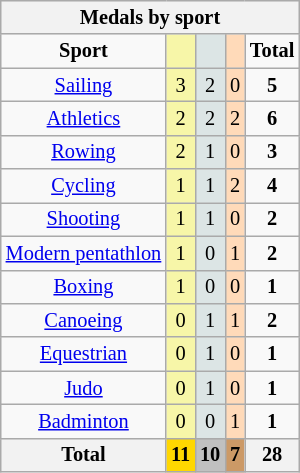<table class="wikitable" style="font-size:85%; text-align:center;">
<tr style="background:#efefef;">
<th colspan=5><strong>Medals by sport</strong></th>
</tr>
<tr>
<td><strong>Sport</strong></td>
<td style="background:#f7f6a8;"></td>
<td style="background:#dce5e5;"></td>
<td style="background:#ffdab9;"></td>
<td><strong>Total</strong></td>
</tr>
<tr>
<td><a href='#'>Sailing</a></td>
<td style="background:#F7F6A8;">3</td>
<td style="background:#DCE5E5;">2</td>
<td style="background:#FFDAB9;">0</td>
<td><strong>5</strong></td>
</tr>
<tr>
<td><a href='#'>Athletics</a></td>
<td style="background:#F7F6A8;">2</td>
<td style="background:#DCE5E5;">2</td>
<td style="background:#FFDAB9;">2</td>
<td><strong>6</strong></td>
</tr>
<tr>
<td><a href='#'>Rowing</a></td>
<td style="background:#F7F6A8;">2</td>
<td style="background:#DCE5E5;">1</td>
<td style="background:#FFDAB9;">0</td>
<td><strong>3</strong></td>
</tr>
<tr>
<td><a href='#'>Cycling</a></td>
<td style="background:#F7F6A8;">1</td>
<td style="background:#DCE5E5;">1</td>
<td style="background:#FFDAB9;">2</td>
<td><strong>4</strong></td>
</tr>
<tr>
<td><a href='#'>Shooting</a></td>
<td style="background:#F7F6A8;">1</td>
<td style="background:#DCE5E5;">1</td>
<td style="background:#FFDAB9;">0</td>
<td><strong>2</strong></td>
</tr>
<tr>
<td><a href='#'>Modern pentathlon</a></td>
<td style="background:#F7F6A8;">1</td>
<td style="background:#DCE5E5;">0</td>
<td style="background:#FFDAB9;">1</td>
<td><strong>2</strong></td>
</tr>
<tr>
<td><a href='#'>Boxing</a></td>
<td style="background:#F7F6A8;">1</td>
<td style="background:#DCE5E5;">0</td>
<td style="background:#FFDAB9;">0</td>
<td><strong>1</strong></td>
</tr>
<tr>
<td><a href='#'>Canoeing</a></td>
<td style="background:#F7F6A8;">0</td>
<td style="background:#DCE5E5;">1</td>
<td style="background:#FFDAB9;">1</td>
<td><strong>2</strong></td>
</tr>
<tr>
<td><a href='#'>Equestrian</a></td>
<td style="background:#F7F6A8;">0</td>
<td style="background:#DCE5E5;">1</td>
<td style="background:#FFDAB9;">0</td>
<td><strong>1</strong></td>
</tr>
<tr>
<td><a href='#'>Judo</a></td>
<td style="background:#F7F6A8;">0</td>
<td style="background:#DCE5E5;">1</td>
<td style="background:#FFDAB9;">0</td>
<td><strong>1</strong></td>
</tr>
<tr>
<td><a href='#'>Badminton</a></td>
<td style="background:#F7F6A8;">0</td>
<td style="background:#DCE5E5;">0</td>
<td style="background:#FFDAB9;">1</td>
<td><strong>1</strong></td>
</tr>
<tr>
<th><strong>Total</strong></th>
<th style="background:gold;"><strong>11</strong></th>
<th style="background:silver;"><strong>10</strong></th>
<th style="background:#c96;"><strong>7</strong></th>
<th><strong>28</strong></th>
</tr>
</table>
